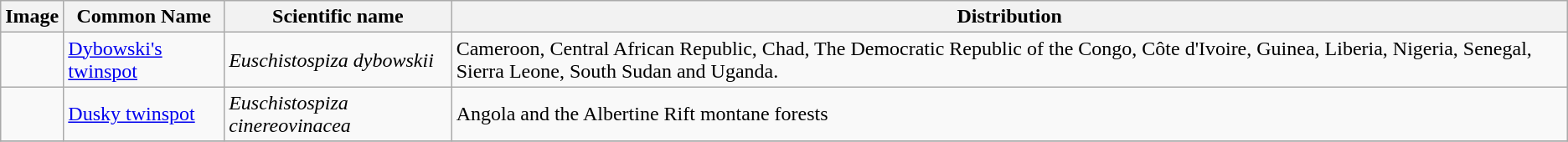<table class="wikitable">
<tr>
<th>Image</th>
<th>Common Name</th>
<th>Scientific name</th>
<th>Distribution</th>
</tr>
<tr>
<td></td>
<td><a href='#'>Dybowski's twinspot</a></td>
<td><em>Euschistospiza dybowskii</em></td>
<td>Cameroon, Central African Republic, Chad, The Democratic Republic of the Congo, Côte d'Ivoire, Guinea, Liberia, Nigeria, Senegal, Sierra Leone, South Sudan and Uganda.</td>
</tr>
<tr>
<td></td>
<td><a href='#'>Dusky twinspot</a></td>
<td><em>Euschistospiza cinereovinacea</em></td>
<td>Angola and the Albertine Rift montane forests</td>
</tr>
<tr>
</tr>
</table>
